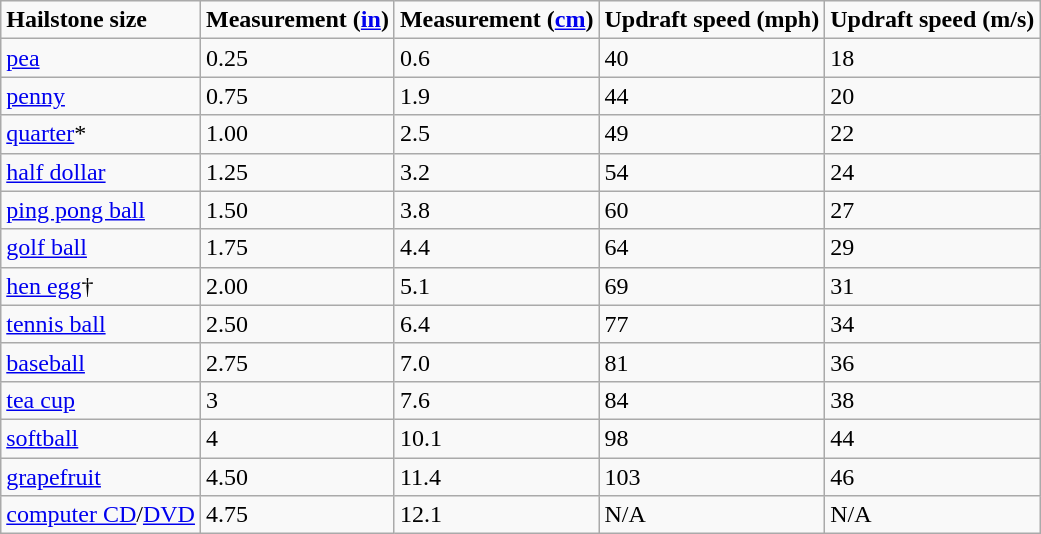<table class="wikitable">
<tr>
<td><strong>Hailstone size</strong></td>
<td><strong>Measurement (<a href='#'>in</a>)</strong></td>
<td><strong>Measurement (<a href='#'>cm</a>)</strong></td>
<td><strong>Updraft speed (mph)</strong></td>
<td><strong>Updraft speed (m/s)</strong></td>
</tr>
<tr>
<td><a href='#'>pea</a></td>
<td>0.25</td>
<td>0.6</td>
<td>40</td>
<td>18</td>
</tr>
<tr>
<td><a href='#'>penny</a></td>
<td>0.75</td>
<td>1.9</td>
<td>44</td>
<td>20</td>
</tr>
<tr>
<td><a href='#'>quarter</a>*</td>
<td>1.00</td>
<td>2.5</td>
<td>49</td>
<td>22</td>
</tr>
<tr>
<td><a href='#'>half dollar</a></td>
<td>1.25</td>
<td>3.2</td>
<td>54</td>
<td>24</td>
</tr>
<tr>
<td><a href='#'>ping pong ball</a></td>
<td>1.50</td>
<td>3.8</td>
<td>60</td>
<td>27</td>
</tr>
<tr>
<td><a href='#'>golf ball</a></td>
<td>1.75</td>
<td>4.4</td>
<td>64</td>
<td>29</td>
</tr>
<tr>
<td><a href='#'>hen egg</a>†</td>
<td>2.00</td>
<td>5.1</td>
<td>69</td>
<td>31</td>
</tr>
<tr>
<td><a href='#'>tennis ball</a></td>
<td>2.50</td>
<td>6.4</td>
<td>77</td>
<td>34</td>
</tr>
<tr>
<td><a href='#'>baseball</a></td>
<td>2.75</td>
<td>7.0</td>
<td>81</td>
<td>36</td>
</tr>
<tr>
<td><a href='#'>tea cup</a></td>
<td>3</td>
<td>7.6</td>
<td>84</td>
<td>38</td>
</tr>
<tr>
<td><a href='#'>softball</a></td>
<td>4</td>
<td>10.1</td>
<td>98</td>
<td>44</td>
</tr>
<tr>
<td><a href='#'>grapefruit</a></td>
<td>4.50</td>
<td>11.4</td>
<td>103</td>
<td>46</td>
</tr>
<tr>
<td><a href='#'>computer CD</a>/<a href='#'>DVD</a></td>
<td>4.75</td>
<td>12.1</td>
<td>N/A</td>
<td>N/A</td>
</tr>
</table>
